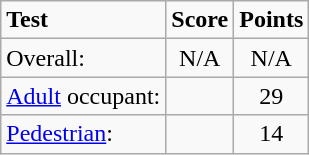<table class="wikitable">
<tr>
<td><strong>Test</strong></td>
<td><strong>Score</strong></td>
<td><strong>Points</strong></td>
</tr>
<tr>
<td>Overall:</td>
<td style="text-align:center;">N/A</td>
<td style="text-align:center;">N/A</td>
</tr>
<tr>
<td><a href='#'>Adult</a> occupant:</td>
<td></td>
<td style="text-align:center;">29</td>
</tr>
<tr>
<td><a href='#'>Pedestrian</a>:</td>
<td></td>
<td style="text-align:center;">14</td>
</tr>
</table>
